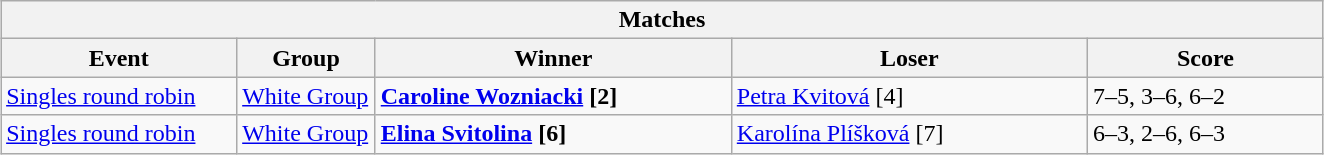<table class="wikitable collapsible uncollapsed" style="margin:1em auto;">
<tr>
<th colspan=6>Matches</th>
</tr>
<tr>
<th style="width:150px;">Event</th>
<th style="width:85px;">Group</th>
<th style="width:230px;">Winner</th>
<th style="width:230px;">Loser</th>
<th style="width:150px;">Score</th>
</tr>
<tr align=left>
<td><a href='#'>Singles round robin</a></td>
<td><a href='#'>White Group</a></td>
<td><strong> <a href='#'>Caroline Wozniacki</a> [2]</strong></td>
<td> <a href='#'>Petra Kvitová</a> [4]</td>
<td>7–5, 3–6, 6–2</td>
</tr>
<tr align=left>
<td><a href='#'>Singles round robin</a></td>
<td><a href='#'>White Group</a></td>
<td><strong>  <a href='#'>Elina Svitolina</a> [6] </strong></td>
<td> <a href='#'>Karolína Plíšková</a> [7]</td>
<td>6–3, 2–6, 6–3</td>
</tr>
</table>
